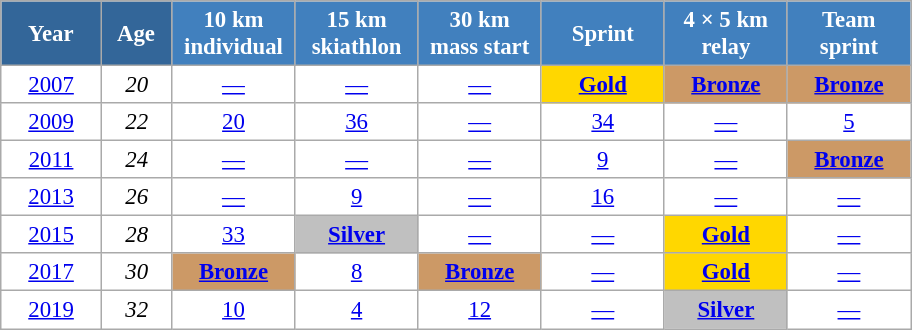<table class="wikitable" style="font-size:95%; text-align:center; border:grey solid 1px; border-collapse:collapse; background:#ffffff;">
<tr>
<th style="background-color:#369; color:white; width:60px;"> Year </th>
<th style="background-color:#369; color:white; width:40px;"> Age </th>
<th style="background-color:#4180be; color:white; width:75px;"> 10 km <br> individual </th>
<th style="background-color:#4180be; color:white; width:75px;"> 15 km <br> skiathlon </th>
<th style="background-color:#4180be; color:white; width:75px;"> 30 km <br> mass start </th>
<th style="background-color:#4180be; color:white; width:75px;"> Sprint </th>
<th style="background-color:#4180be; color:white; width:75px;"> 4 × 5 km <br> relay </th>
<th style="background-color:#4180be; color:white; width:75px;"> Team <br> sprint </th>
</tr>
<tr>
<td><a href='#'>2007</a></td>
<td><em>20</em></td>
<td><a href='#'>—</a></td>
<td><a href='#'>—</a></td>
<td><a href='#'>—</a></td>
<td style="background:gold;"><a href='#'><strong>Gold</strong></a></td>
<td style="background:#c96;"><a href='#'><strong>Bronze</strong></a></td>
<td style="background:#c96;"><a href='#'><strong>Bronze</strong></a></td>
</tr>
<tr>
<td><a href='#'>2009</a></td>
<td><em>22</em></td>
<td><a href='#'>20</a></td>
<td><a href='#'>36</a></td>
<td><a href='#'>—</a></td>
<td><a href='#'>34</a></td>
<td><a href='#'>—</a></td>
<td><a href='#'>5</a></td>
</tr>
<tr>
<td><a href='#'>2011</a></td>
<td><em>24</em></td>
<td><a href='#'>—</a></td>
<td><a href='#'>—</a></td>
<td><a href='#'>—</a></td>
<td><a href='#'>9</a></td>
<td><a href='#'>—</a></td>
<td style="background:#c96;"><a href='#'><strong>Bronze</strong></a></td>
</tr>
<tr>
<td><a href='#'>2013</a></td>
<td><em>26</em></td>
<td><a href='#'>—</a></td>
<td><a href='#'>9</a></td>
<td><a href='#'>—</a></td>
<td><a href='#'>16</a></td>
<td><a href='#'>—</a></td>
<td><a href='#'>—</a></td>
</tr>
<tr>
<td><a href='#'>2015</a></td>
<td><em>28</em></td>
<td><a href='#'>33</a></td>
<td style="background:silver;"><a href='#'><strong>Silver</strong></a></td>
<td><a href='#'>—</a></td>
<td><a href='#'>—</a></td>
<td style="background:gold;"><a href='#'><strong>Gold</strong></a></td>
<td><a href='#'>—</a></td>
</tr>
<tr>
<td><a href='#'>2017</a></td>
<td><em>30</em></td>
<td style="background:#c96;"><a href='#'><strong>Bronze</strong></a></td>
<td><a href='#'>8</a></td>
<td style="background:#c96;"><a href='#'><strong>Bronze</strong></a></td>
<td><a href='#'>—</a></td>
<td style="background:gold;"><a href='#'><strong>Gold</strong></a></td>
<td><a href='#'>—</a></td>
</tr>
<tr>
<td><a href='#'>2019</a></td>
<td><em>32</em></td>
<td><a href='#'>10</a></td>
<td><a href='#'>4</a></td>
<td><a href='#'>12</a></td>
<td><a href='#'>—</a></td>
<td style="background:silver;"><a href='#'><strong>Silver</strong></a></td>
<td><a href='#'>—</a></td>
</tr>
</table>
